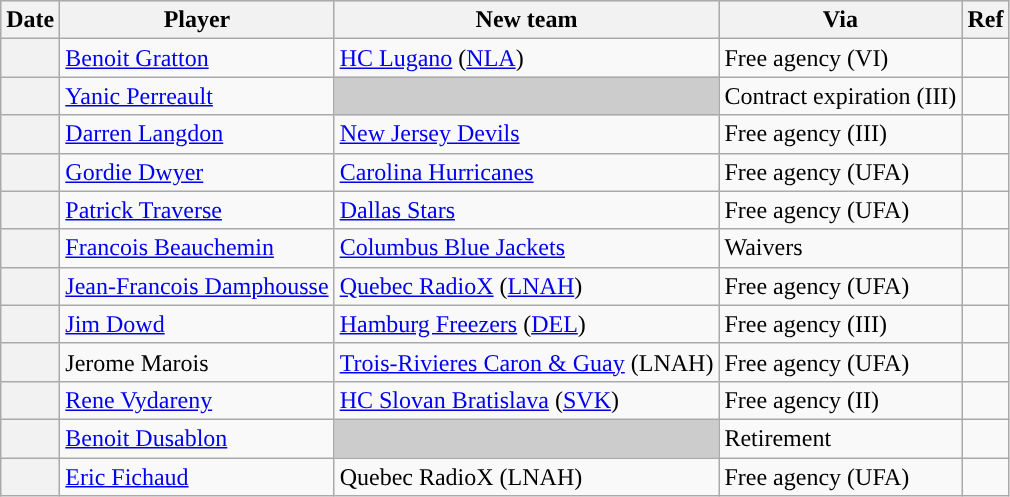<table class="wikitable plainrowheaders">
<tr style="background:#ddd; text-align:center;">
<th>Date</th>
<th>Player</th>
<th>New team</th>
<th>Via</th>
<th>Ref</th>
</tr>
<tr>
<th scope="row"></th>
<td><a href='#'>Benoit Gratton</a></td>
<td><a href='#'>HC Lugano</a> (<a href='#'>NLA</a>)</td>
<td>Free agency (VI)</td>
<td></td>
</tr>
<tr>
<th scope="row"></th>
<td><a href='#'>Yanic Perreault</a></td>
<td style="background:#ccc"></td>
<td>Contract expiration (III)</td>
<td></td>
</tr>
<tr>
<th scope="row"></th>
<td><a href='#'>Darren Langdon</a></td>
<td><a href='#'>New Jersey Devils</a></td>
<td>Free agency (III)</td>
<td></td>
</tr>
<tr>
<th scope="row"></th>
<td><a href='#'>Gordie Dwyer</a></td>
<td><a href='#'>Carolina Hurricanes</a></td>
<td>Free agency (UFA)</td>
<td></td>
</tr>
<tr>
<th scope="row"></th>
<td><a href='#'>Patrick Traverse</a></td>
<td><a href='#'>Dallas Stars</a></td>
<td>Free agency (UFA)</td>
<td></td>
</tr>
<tr>
<th scope="row"></th>
<td><a href='#'>Francois Beauchemin</a></td>
<td><a href='#'>Columbus Blue Jackets</a></td>
<td>Waivers</td>
<td></td>
</tr>
<tr>
<th scope="row"></th>
<td><a href='#'>Jean-Francois Damphousse</a></td>
<td><a href='#'>Quebec RadioX</a> (<a href='#'>LNAH</a>)</td>
<td>Free agency (UFA)</td>
<td></td>
</tr>
<tr>
<th scope="row"></th>
<td><a href='#'>Jim Dowd</a></td>
<td><a href='#'>Hamburg Freezers</a> (<a href='#'>DEL</a>)</td>
<td>Free agency (III)</td>
<td></td>
</tr>
<tr>
<th scope="row"></th>
<td>Jerome Marois</td>
<td><a href='#'>Trois-Rivieres Caron & Guay</a> (LNAH)</td>
<td>Free agency (UFA)</td>
<td></td>
</tr>
<tr>
<th scope="row"></th>
<td><a href='#'>Rene Vydareny</a></td>
<td><a href='#'>HC Slovan Bratislava</a> (<a href='#'>SVK</a>)</td>
<td>Free agency (II)</td>
<td></td>
</tr>
<tr>
<th scope="row"></th>
<td><a href='#'>Benoit Dusablon</a></td>
<td style="background:#ccc"></td>
<td>Retirement</td>
<td></td>
</tr>
<tr>
<th scope="row"></th>
<td><a href='#'>Eric Fichaud</a></td>
<td>Quebec RadioX (LNAH)</td>
<td>Free agency (UFA)</td>
<td></td>
</tr>
</table>
